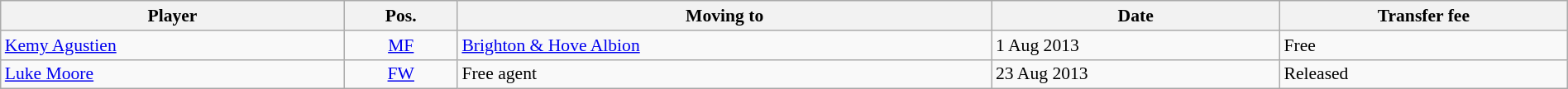<table class="wikitable"  style="font-size:90%; width:100%;">
<tr>
<th>Player</th>
<th>Pos.</th>
<th>Moving to</th>
<th>Date</th>
<th>Transfer fee</th>
</tr>
<tr>
<td> <a href='#'>Kemy Agustien</a></td>
<td style="text-align:center;"><a href='#'>MF</a></td>
<td> <a href='#'>Brighton & Hove Albion</a></td>
<td>1 Aug 2013</td>
<td>Free</td>
</tr>
<tr>
<td> <a href='#'>Luke Moore</a></td>
<td style="text-align:center;"><a href='#'>FW</a></td>
<td>Free agent</td>
<td>23 Aug 2013</td>
<td>Released</td>
</tr>
</table>
